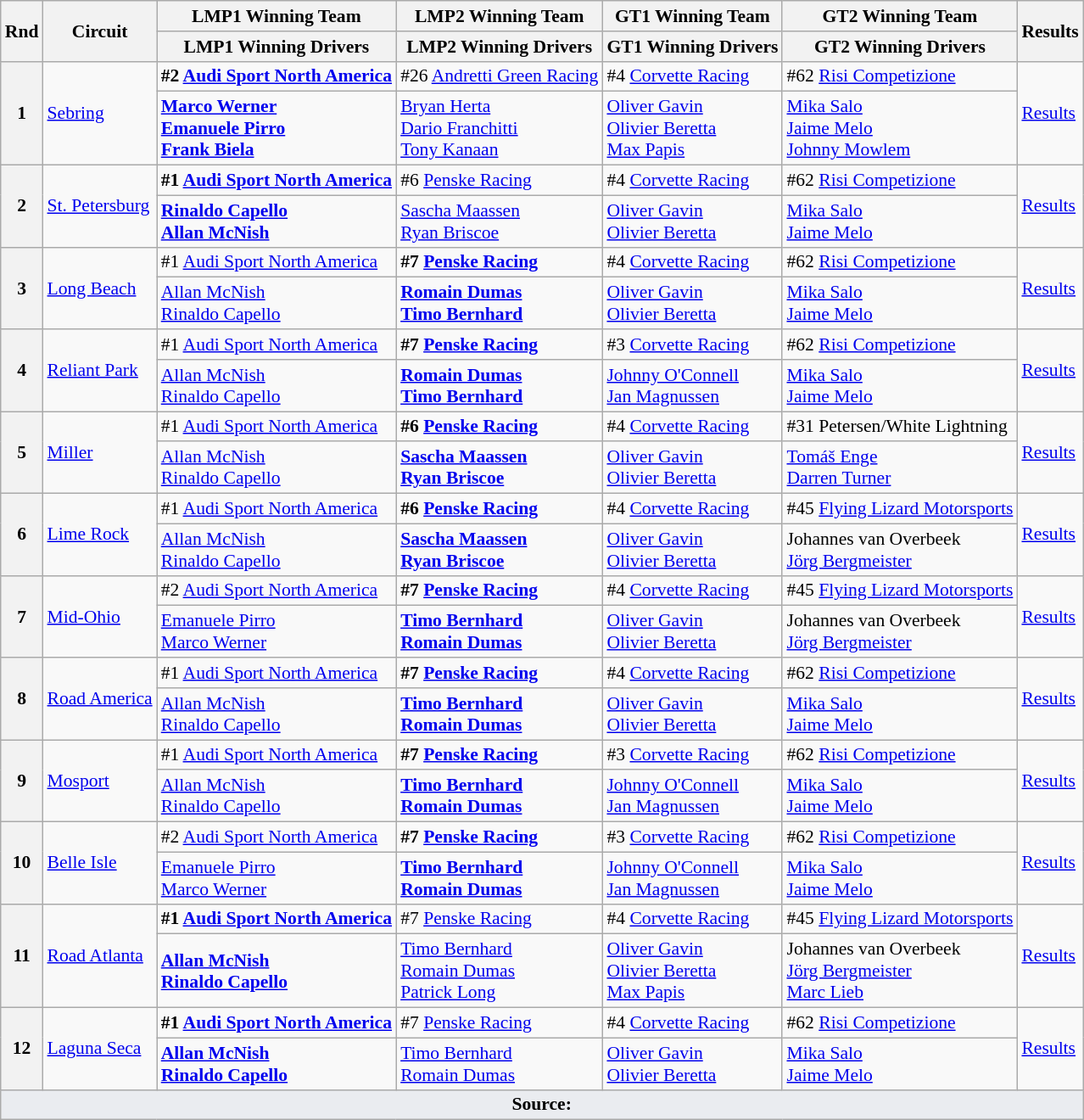<table class="wikitable" style="font-size: 90%;">
<tr>
<th rowspan=2>Rnd</th>
<th rowspan=2>Circuit</th>
<th>LMP1 Winning Team</th>
<th>LMP2 Winning Team</th>
<th>GT1 Winning Team</th>
<th>GT2 Winning Team</th>
<th rowspan=2>Results</th>
</tr>
<tr>
<th>LMP1 Winning Drivers</th>
<th>LMP2 Winning Drivers</th>
<th>GT1 Winning Drivers</th>
<th>GT2 Winning Drivers</th>
</tr>
<tr>
<th rowspan=2>1</th>
<td rowspan=2><a href='#'>Sebring</a></td>
<td><strong> #2 <a href='#'>Audi Sport North America</a></strong></td>
<td> #26 <a href='#'>Andretti Green Racing</a></td>
<td> #4 <a href='#'>Corvette Racing</a></td>
<td> #62 <a href='#'>Risi Competizione</a></td>
<td rowspan=2><a href='#'>Results</a></td>
</tr>
<tr>
<td><strong> <a href='#'>Marco Werner</a><br> <a href='#'>Emanuele Pirro</a><br> <a href='#'>Frank Biela</a></strong></td>
<td> <a href='#'>Bryan Herta</a><br> <a href='#'>Dario Franchitti</a><br> <a href='#'>Tony Kanaan</a></td>
<td> <a href='#'>Oliver Gavin</a><br> <a href='#'>Olivier Beretta</a><br> <a href='#'>Max Papis</a></td>
<td> <a href='#'>Mika Salo</a><br> <a href='#'>Jaime Melo</a><br> <a href='#'>Johnny Mowlem</a></td>
</tr>
<tr>
<th rowspan=2>2</th>
<td rowspan=2><a href='#'>St. Petersburg</a></td>
<td><strong> #1 <a href='#'>Audi Sport North America</a></strong></td>
<td> #6 <a href='#'>Penske Racing</a></td>
<td> #4 <a href='#'>Corvette Racing</a></td>
<td> #62 <a href='#'>Risi Competizione</a></td>
<td rowspan=2><a href='#'>Results</a></td>
</tr>
<tr>
<td><strong> <a href='#'>Rinaldo Capello</a><br> <a href='#'>Allan McNish</a></strong></td>
<td> <a href='#'>Sascha Maassen</a><br> <a href='#'>Ryan Briscoe</a></td>
<td> <a href='#'>Oliver Gavin</a><br> <a href='#'>Olivier Beretta</a></td>
<td> <a href='#'>Mika Salo</a><br> <a href='#'>Jaime Melo</a></td>
</tr>
<tr>
<th rowspan=2>3</th>
<td rowspan=2><a href='#'>Long Beach</a></td>
<td> #1 <a href='#'>Audi Sport North America</a></td>
<td><strong> #7 <a href='#'>Penske Racing</a></strong></td>
<td> #4 <a href='#'>Corvette Racing</a></td>
<td> #62 <a href='#'>Risi Competizione</a></td>
<td rowspan=2><a href='#'>Results</a></td>
</tr>
<tr>
<td> <a href='#'>Allan McNish</a><br> <a href='#'>Rinaldo Capello</a></td>
<td><strong> <a href='#'>Romain Dumas</a><br> <a href='#'>Timo Bernhard</a></strong></td>
<td> <a href='#'>Oliver Gavin</a><br> <a href='#'>Olivier Beretta</a></td>
<td> <a href='#'>Mika Salo</a><br> <a href='#'>Jaime Melo</a></td>
</tr>
<tr>
<th rowspan=2>4</th>
<td rowspan=2><a href='#'>Reliant Park</a></td>
<td> #1 <a href='#'>Audi Sport North America</a></td>
<td><strong> #7 <a href='#'>Penske Racing</a></strong></td>
<td> #3 <a href='#'>Corvette Racing</a></td>
<td> #62 <a href='#'>Risi Competizione</a></td>
<td rowspan=2><a href='#'>Results</a></td>
</tr>
<tr>
<td> <a href='#'>Allan McNish</a><br> <a href='#'>Rinaldo Capello</a></td>
<td><strong> <a href='#'>Romain Dumas</a><br> <a href='#'>Timo Bernhard</a></strong></td>
<td> <a href='#'>Johnny O'Connell</a><br> <a href='#'>Jan Magnussen</a></td>
<td> <a href='#'>Mika Salo</a><br> <a href='#'>Jaime Melo</a></td>
</tr>
<tr>
<th rowspan=2>5</th>
<td rowspan=2><a href='#'>Miller</a></td>
<td> #1 <a href='#'>Audi Sport North America</a></td>
<td><strong> #6 <a href='#'>Penske Racing</a></strong></td>
<td> #4 <a href='#'>Corvette Racing</a></td>
<td> #31 Petersen/White Lightning</td>
<td rowspan=2><a href='#'>Results</a></td>
</tr>
<tr>
<td> <a href='#'>Allan McNish</a><br> <a href='#'>Rinaldo Capello</a></td>
<td><strong> <a href='#'>Sascha Maassen</a><br> <a href='#'>Ryan Briscoe</a></strong></td>
<td> <a href='#'>Oliver Gavin</a><br> <a href='#'>Olivier Beretta</a></td>
<td> <a href='#'>Tomáš Enge</a><br> <a href='#'>Darren Turner</a></td>
</tr>
<tr>
<th rowspan=2>6</th>
<td rowspan=2><a href='#'>Lime Rock</a></td>
<td> #1 <a href='#'>Audi Sport North America</a></td>
<td><strong> #6 <a href='#'>Penske Racing</a></strong></td>
<td> #4 <a href='#'>Corvette Racing</a></td>
<td> #45 <a href='#'>Flying Lizard Motorsports</a></td>
<td rowspan=2><a href='#'>Results</a></td>
</tr>
<tr>
<td> <a href='#'>Allan McNish</a><br> <a href='#'>Rinaldo Capello</a></td>
<td><strong> <a href='#'>Sascha Maassen</a><br> <a href='#'>Ryan Briscoe</a></strong></td>
<td> <a href='#'>Oliver Gavin</a><br> <a href='#'>Olivier Beretta</a></td>
<td> Johannes van Overbeek<br> <a href='#'>Jörg Bergmeister</a></td>
</tr>
<tr>
<th rowspan=2>7</th>
<td rowspan=2><a href='#'>Mid-Ohio</a></td>
<td> #2 <a href='#'>Audi Sport North America</a></td>
<td><strong> #7 <a href='#'>Penske Racing</a></strong></td>
<td> #4 <a href='#'>Corvette Racing</a></td>
<td> #45 <a href='#'>Flying Lizard Motorsports</a></td>
<td rowspan=2><a href='#'>Results</a></td>
</tr>
<tr>
<td> <a href='#'>Emanuele Pirro</a><br> <a href='#'>Marco Werner</a></td>
<td><strong> <a href='#'>Timo Bernhard</a><br> <a href='#'>Romain Dumas</a></strong></td>
<td> <a href='#'>Oliver Gavin</a><br> <a href='#'>Olivier Beretta</a></td>
<td> Johannes van Overbeek<br> <a href='#'>Jörg Bergmeister</a></td>
</tr>
<tr>
<th rowspan=2>8</th>
<td rowspan=2><a href='#'>Road America</a></td>
<td> #1 <a href='#'>Audi Sport North America</a></td>
<td><strong> #7 <a href='#'>Penske Racing</a></strong></td>
<td> #4 <a href='#'>Corvette Racing</a></td>
<td> #62 <a href='#'>Risi Competizione</a></td>
<td rowspan=2><a href='#'>Results</a></td>
</tr>
<tr>
<td> <a href='#'>Allan McNish</a><br> <a href='#'>Rinaldo Capello</a></td>
<td><strong> <a href='#'>Timo Bernhard</a><br> <a href='#'>Romain Dumas</a></strong></td>
<td> <a href='#'>Oliver Gavin</a><br> <a href='#'>Olivier Beretta</a></td>
<td> <a href='#'>Mika Salo</a><br> <a href='#'>Jaime Melo</a></td>
</tr>
<tr>
<th rowspan=2>9</th>
<td rowspan=2><a href='#'>Mosport</a></td>
<td> #1 <a href='#'>Audi Sport North America</a></td>
<td><strong> #7 <a href='#'>Penske Racing</a></strong></td>
<td> #3 <a href='#'>Corvette Racing</a></td>
<td> #62 <a href='#'>Risi Competizione</a></td>
<td rowspan=2><a href='#'>Results</a></td>
</tr>
<tr>
<td> <a href='#'>Allan McNish</a><br> <a href='#'>Rinaldo Capello</a></td>
<td><strong> <a href='#'>Timo Bernhard</a><br> <a href='#'>Romain Dumas</a></strong></td>
<td> <a href='#'>Johnny O'Connell</a><br> <a href='#'>Jan Magnussen</a></td>
<td> <a href='#'>Mika Salo</a><br> <a href='#'>Jaime Melo</a></td>
</tr>
<tr>
<th rowspan=2>10</th>
<td rowspan=2><a href='#'>Belle Isle</a></td>
<td> #2 <a href='#'>Audi Sport North America</a></td>
<td><strong> #7 <a href='#'>Penske Racing</a></strong></td>
<td> #3 <a href='#'>Corvette Racing</a></td>
<td> #62 <a href='#'>Risi Competizione</a></td>
<td rowspan=2><a href='#'>Results</a></td>
</tr>
<tr>
<td> <a href='#'>Emanuele Pirro</a><br> <a href='#'>Marco Werner</a></td>
<td><strong> <a href='#'>Timo Bernhard</a><br> <a href='#'>Romain Dumas</a></strong></td>
<td> <a href='#'>Johnny O'Connell</a><br> <a href='#'>Jan Magnussen</a></td>
<td> <a href='#'>Mika Salo</a><br> <a href='#'>Jaime Melo</a></td>
</tr>
<tr>
<th rowspan=2>11</th>
<td rowspan=2><a href='#'>Road Atlanta</a></td>
<td><strong> #1 <a href='#'>Audi Sport North America</a></strong></td>
<td> #7 <a href='#'>Penske Racing</a></td>
<td> #4 <a href='#'>Corvette Racing</a></td>
<td> #45 <a href='#'>Flying Lizard Motorsports</a></td>
<td rowspan=2><a href='#'>Results</a></td>
</tr>
<tr>
<td><strong> <a href='#'>Allan McNish</a><br> <a href='#'>Rinaldo Capello</a></strong></td>
<td> <a href='#'>Timo Bernhard</a><br> <a href='#'>Romain Dumas</a><br> <a href='#'>Patrick Long</a></td>
<td> <a href='#'>Oliver Gavin</a><br> <a href='#'>Olivier Beretta</a><br> <a href='#'>Max Papis</a></td>
<td> Johannes van Overbeek<br> <a href='#'>Jörg Bergmeister</a><br> <a href='#'>Marc Lieb</a></td>
</tr>
<tr>
<th rowspan=2>12</th>
<td rowspan=2><a href='#'>Laguna Seca</a></td>
<td><strong> #1 <a href='#'>Audi Sport North America</a></strong></td>
<td> #7 <a href='#'>Penske Racing</a></td>
<td> #4 <a href='#'>Corvette Racing</a></td>
<td> #62 <a href='#'>Risi Competizione</a></td>
<td rowspan=2><a href='#'>Results</a></td>
</tr>
<tr>
<td><strong> <a href='#'>Allan McNish</a><br> <a href='#'>Rinaldo Capello</a></strong></td>
<td> <a href='#'>Timo Bernhard</a><br> <a href='#'>Romain Dumas</a></td>
<td> <a href='#'>Oliver Gavin</a><br> <a href='#'>Olivier Beretta</a></td>
<td> <a href='#'>Mika Salo</a><br> <a href='#'>Jaime Melo</a></td>
</tr>
<tr class="sortbottom">
<td colspan="7" style="background-color:#EAECF0;text-align:center"><strong>Source:</strong></td>
</tr>
</table>
